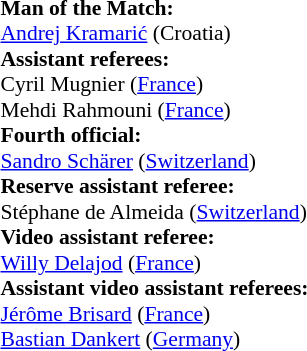<table style="width:50%;font-size:90%">
<tr>
<td><br><strong>Man of the Match:</strong>
<br><a href='#'>Andrej Kramarić</a> (Croatia)<br><strong>Assistant referees:</strong>
<br>Cyril Mugnier (<a href='#'>France</a>)
<br>Mehdi Rahmouni (<a href='#'>France</a>)
<br><strong>Fourth official:</strong>
<br><a href='#'>Sandro Schärer</a> (<a href='#'>Switzerland</a>)
<br><strong>Reserve assistant referee:</strong>
<br>Stéphane de Almeida (<a href='#'>Switzerland</a>)
<br><strong>Video assistant referee:</strong>
<br><a href='#'>Willy Delajod</a> (<a href='#'>France</a>)
<br><strong>Assistant video assistant referees:</strong>
<br><a href='#'>Jérôme Brisard</a> (<a href='#'>France</a>)
<br><a href='#'>Bastian Dankert</a> (<a href='#'>Germany</a>)</td>
</tr>
</table>
